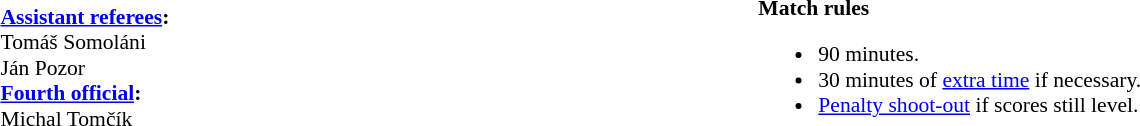<table width=100% style="font-size:90%">
<tr>
<td><br><strong><a href='#'>Assistant referees</a>:</strong>
<br>Tomáš Somoláni
<br>Ján Pozor
<br><strong><a href='#'>Fourth official</a>:</strong>
<br>Michal Tomčík</td>
<td style="width:60%; vertical-align:top;"><br><strong>Match rules</strong><ul><li>90 minutes.</li><li>30 minutes of <a href='#'>extra time</a> if necessary.</li><li><a href='#'>Penalty shoot-out</a> if scores still level.</li></ul></td>
</tr>
</table>
